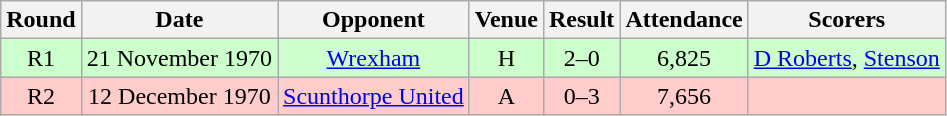<table class="wikitable" style="font-size:100%; text-align:center">
<tr>
<th>Round</th>
<th>Date</th>
<th>Opponent</th>
<th>Venue</th>
<th>Result</th>
<th>Attendance</th>
<th>Scorers</th>
</tr>
<tr style="background-color: #CCFFCC;">
<td>R1</td>
<td>21 November 1970</td>
<td><a href='#'>Wrexham</a></td>
<td>H</td>
<td>2–0</td>
<td>6,825</td>
<td><a href='#'>D Roberts</a>, <a href='#'>Stenson</a></td>
</tr>
<tr style="background-color: #FFCCCC;">
<td>R2</td>
<td>12 December 1970</td>
<td><a href='#'>Scunthorpe United</a></td>
<td>A</td>
<td>0–3</td>
<td>7,656</td>
<td></td>
</tr>
</table>
